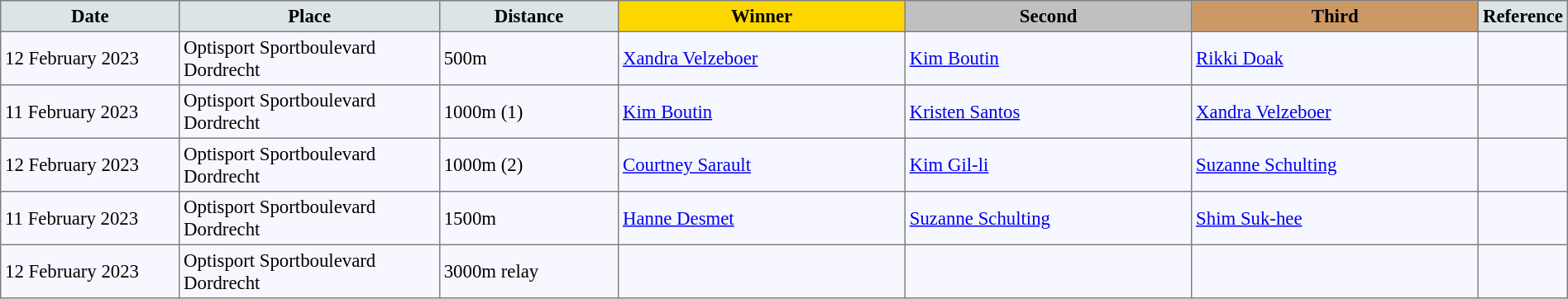<table bgcolor="#f7f8ff" cellpadding="3" cellspacing="0" border="1" style="font-size: 95%; border: gray solid 1px; border-collapse: collapse;">
<tr bgcolor="#cccccc" (1>
<td width="150" align="center" bgcolor="#dce5e5"><strong>Date</strong></td>
<td width="220" align="center" bgcolor="#dce5e5"><strong>Place</strong></td>
<td width="150" align="center" bgcolor="#dce5e5"><strong>Distance</strong></td>
<td align="center" bgcolor="gold" width="250"><strong>Winner</strong></td>
<td align="center" bgcolor="silver" width="250"><strong>Second</strong></td>
<td width="250" align="center" bgcolor="#cc9966"><strong>Third</strong></td>
<td width="30" align="center" bgcolor="#dce5e5"><strong>Reference</strong></td>
</tr>
<tr align="left">
<td>12 February 2023</td>
<td>Optisport Sportboulevard Dordrecht</td>
<td>500m</td>
<td> <a href='#'>Xandra Velzeboer</a></td>
<td> <a href='#'>Kim Boutin</a></td>
<td> <a href='#'>Rikki Doak</a></td>
<td> </td>
</tr>
<tr align="left">
<td>11 February 2023</td>
<td>Optisport Sportboulevard Dordrecht</td>
<td>1000m (1)</td>
<td> <a href='#'>Kim Boutin</a></td>
<td> <a href='#'>Kristen Santos</a></td>
<td> <a href='#'>Xandra Velzeboer</a></td>
<td> </td>
</tr>
<tr align="left">
<td>12 February 2023</td>
<td>Optisport Sportboulevard Dordrecht</td>
<td>1000m (2)</td>
<td> <a href='#'>Courtney Sarault</a></td>
<td> <a href='#'>Kim Gil-li</a></td>
<td> <a href='#'>Suzanne Schulting</a></td>
<td> </td>
</tr>
<tr align="left">
<td>11 February 2023</td>
<td>Optisport Sportboulevard Dordrecht</td>
<td>1500m</td>
<td> <a href='#'>Hanne Desmet</a></td>
<td> <a href='#'>Suzanne Schulting</a></td>
<td> <a href='#'>Shim Suk-hee</a></td>
<td> </td>
</tr>
<tr align="left">
<td>12 February 2023</td>
<td>Optisport Sportboulevard Dordrecht</td>
<td>3000m relay</td>
<td></td>
<td></td>
<td></td>
<td> </td>
</tr>
</table>
